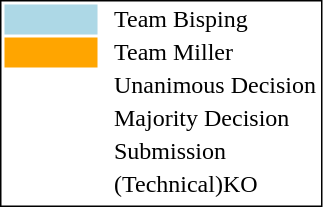<table style="border:1px solid black;" align=left>
<tr>
<td style="background:lightblue; width:40px;"></td>
<td> </td>
<td>Team Bisping</td>
</tr>
<tr>
<td style="background:orange; width:40px;"></td>
<td> </td>
<td>Team Miller</td>
</tr>
<tr>
<td style="width:60px;"></td>
<td> </td>
<td>Unanimous Decision</td>
</tr>
<tr>
<td style="width:60px;"></td>
<td> </td>
<td>Majority Decision</td>
</tr>
<tr>
<td style="width:60px;"></td>
<td> </td>
<td>Submission</td>
</tr>
<tr>
<td style="width:60px;"></td>
<td> </td>
<td>(Technical)KO</td>
</tr>
<tr>
</tr>
</table>
